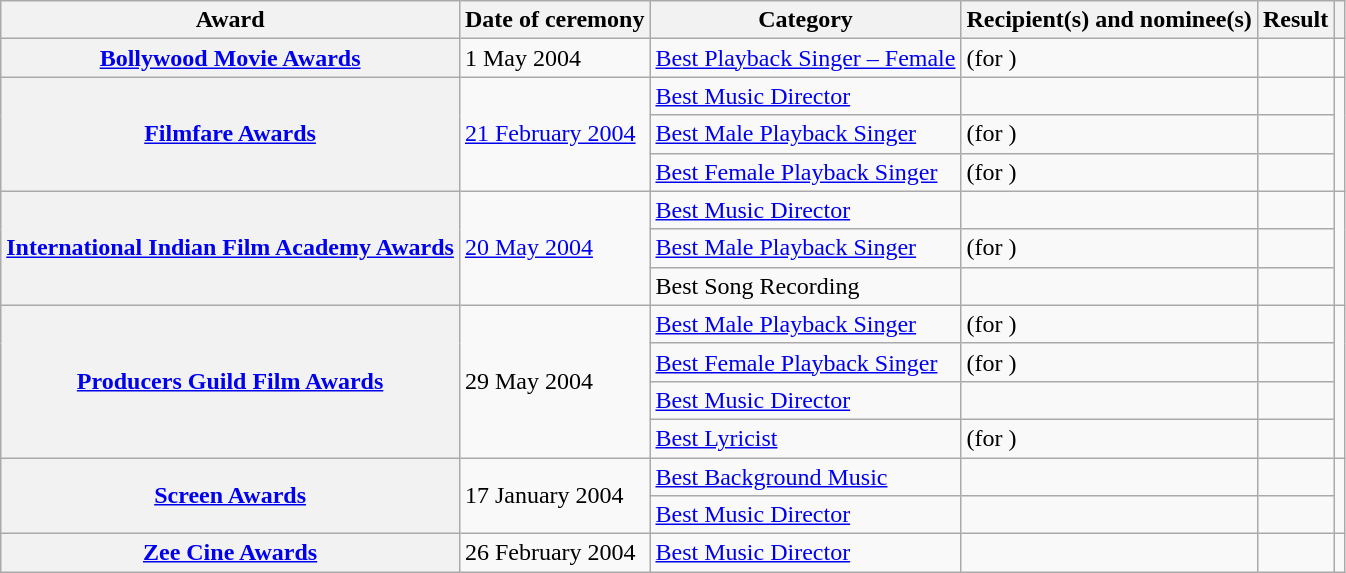<table class="wikitable plainrowheaders sortable">
<tr>
<th scope="col">Award</th>
<th scope="col">Date of ceremony</th>
<th scope="col">Category</th>
<th scope="col">Recipient(s) and nominee(s)</th>
<th scope="col">Result</th>
<th scope="col" class="unsortable"></th>
</tr>
<tr>
<th scope="row"><a href='#'>Bollywood Movie Awards</a></th>
<td>1 May 2004</td>
<td><a href='#'>Best Playback Singer – Female</a></td>
<td> (for )</td>
<td></td>
<td style="text-align:center;"></td>
</tr>
<tr>
<th scope="row" rowspan="3"><a href='#'>Filmfare Awards</a></th>
<td rowspan="3"><a href='#'>21 February 2004</a></td>
<td><a href='#'>Best Music Director</a></td>
<td></td>
<td></td>
<td style="text-align:center;" rowspan="3"></td>
</tr>
<tr>
<td><a href='#'>Best Male Playback Singer</a></td>
<td> (for )</td>
<td></td>
</tr>
<tr>
<td><a href='#'>Best Female Playback Singer</a></td>
<td> (for )</td>
<td></td>
</tr>
<tr>
<th scope="row" rowspan="3"><a href='#'>International Indian Film Academy Awards</a></th>
<td rowspan="3"><a href='#'>20 May 2004</a></td>
<td><a href='#'>Best Music Director</a></td>
<td></td>
<td></td>
<td style="text-align:center;" rowspan="3"></td>
</tr>
<tr>
<td><a href='#'>Best Male Playback Singer</a></td>
<td> (for )</td>
<td></td>
</tr>
<tr>
<td>Best Song Recording</td>
<td></td>
<td></td>
</tr>
<tr>
<th scope="row" rowspan="4"><a href='#'>Producers Guild Film Awards</a></th>
<td rowspan="4">29 May 2004</td>
<td><a href='#'>Best Male Playback Singer</a></td>
<td> (for )</td>
<td></td>
<td style="text-align:center;" rowspan="4"></td>
</tr>
<tr>
<td><a href='#'>Best Female Playback Singer</a></td>
<td> (for )</td>
<td></td>
</tr>
<tr>
<td><a href='#'>Best Music Director</a></td>
<td></td>
<td></td>
</tr>
<tr>
<td><a href='#'>Best Lyricist</a></td>
<td> (for )</td>
<td></td>
</tr>
<tr>
<th scope="row" rowspan="2"><a href='#'>Screen Awards</a></th>
<td rowspan="2">17 January 2004</td>
<td><a href='#'>Best Background Music</a></td>
<td></td>
<td></td>
<td style="text-align:center;" rowspan="2"></td>
</tr>
<tr>
<td><a href='#'>Best Music Director</a></td>
<td></td>
<td></td>
</tr>
<tr>
<th scope="row"><a href='#'>Zee Cine Awards</a></th>
<td>26 February 2004</td>
<td><a href='#'>Best Music Director</a></td>
<td></td>
<td></td>
<td style="text-align:center;"></td>
</tr>
</table>
